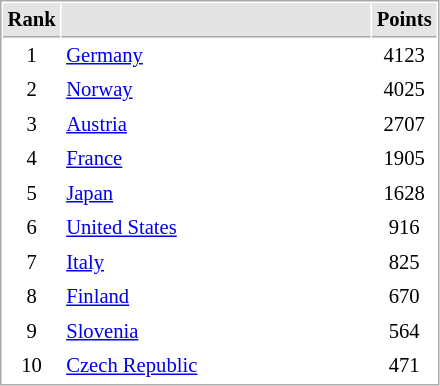<table cellspacing="1" cellpadding="3" style="border:1px solid #AAAAAA;font-size:86%">
<tr bgcolor="#E4E4E4">
<th style="border-bottom:1px solid #AAAAAA" width=10>Rank</th>
<th style="border-bottom:1px solid #AAAAAA" width=200></th>
<th style="border-bottom:1px solid #AAAAAA" width=20>Points</th>
</tr>
<tr align="center">
<td>1</td>
<td align="left"> <a href='#'>Germany</a></td>
<td>4123</td>
</tr>
<tr align="center">
<td>2</td>
<td align="left"> <a href='#'>Norway</a></td>
<td>4025</td>
</tr>
<tr align="center">
<td>3</td>
<td align="left"> <a href='#'>Austria</a></td>
<td>2707</td>
</tr>
<tr align="center">
<td>4</td>
<td align="left"> <a href='#'>France</a></td>
<td>1905</td>
</tr>
<tr align="center">
<td>5</td>
<td align="left"> <a href='#'>Japan</a></td>
<td>1628</td>
</tr>
<tr align="center">
<td>6</td>
<td align="left"> <a href='#'>United States</a></td>
<td>916</td>
</tr>
<tr align="center">
<td>7</td>
<td align="left"> <a href='#'>Italy</a></td>
<td>825</td>
</tr>
<tr align="center">
<td>8</td>
<td align="left"> <a href='#'>Finland</a></td>
<td>670</td>
</tr>
<tr align="center">
<td>9</td>
<td align="left"> <a href='#'>Slovenia</a></td>
<td>564</td>
</tr>
<tr align="center">
<td>10</td>
<td align="left"> <a href='#'>Czech Republic</a></td>
<td>471</td>
</tr>
</table>
